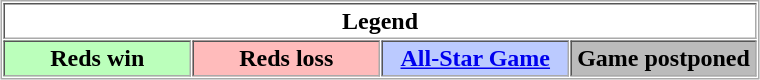<table align="center" border="1" cellpadding="2" cellspacing="1" style="border:1px solid #aaa">
<tr>
<th colspan="4">Legend</th>
</tr>
<tr>
<th bgcolor="bbffbb" width="119px">Reds win</th>
<th bgcolor="ffbbbb" width="119px">Reds loss</th>
<th bgcolor="bbcaff" width="119px"><a href='#'>All-Star Game</a></th>
<th bgcolor="bbbbbb" width="118px">Game postponed</th>
</tr>
</table>
